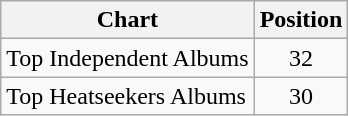<table class="wikitable sortable">
<tr>
<th>Chart</th>
<th>Position</th>
</tr>
<tr>
<td>Top Independent Albums</td>
<td align="center">32</td>
</tr>
<tr>
<td>Top Heatseekers Albums</td>
<td align="center">30</td>
</tr>
</table>
